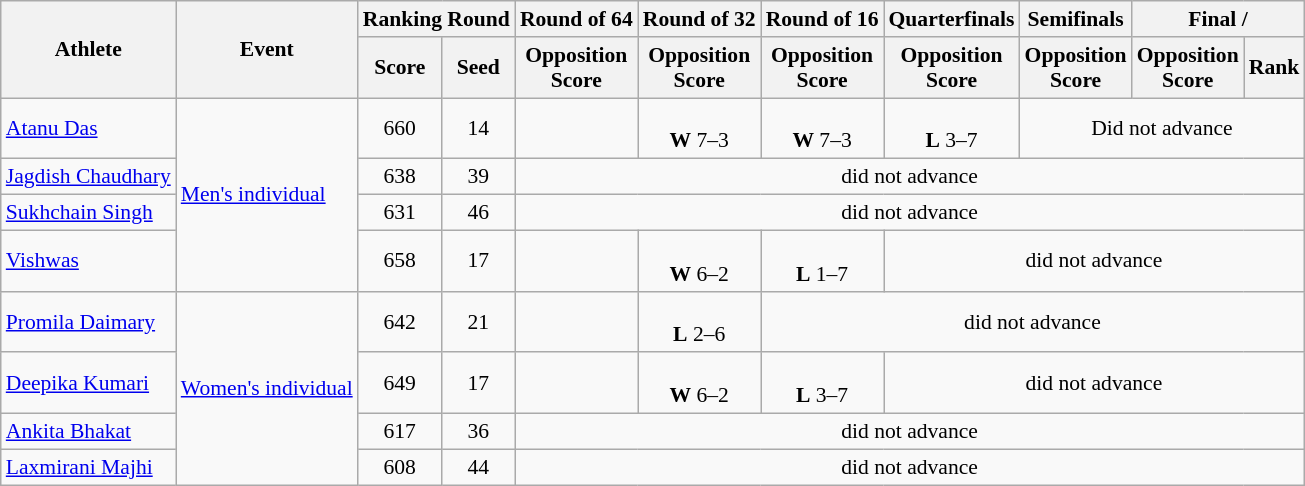<table class=wikitable style="text-align:center; font-size:90%">
<tr>
<th rowspan="2">Athlete</th>
<th rowspan="2">Event</th>
<th colspan="2">Ranking Round</th>
<th>Round of 64</th>
<th>Round of 32</th>
<th>Round of 16</th>
<th>Quarterfinals</th>
<th>Semifinals</th>
<th colspan="2">Final / </th>
</tr>
<tr>
<th>Score</th>
<th>Seed</th>
<th>Opposition<br>Score</th>
<th>Opposition<br>Score</th>
<th>Opposition<br>Score</th>
<th>Opposition<br>Score</th>
<th>Opposition<br>Score</th>
<th>Opposition<br>Score</th>
<th>Rank</th>
</tr>
<tr>
<td align=left><a href='#'>Atanu Das</a></td>
<td align=left rowspan="4"><a href='#'>Men's individual</a></td>
<td>660</td>
<td>14</td>
<td></td>
<td><br><strong>W</strong> 7–3</td>
<td><br><strong>W</strong> 7–3</td>
<td><br><strong>L</strong> 3–7</td>
<td colspan="3">Did not advance</td>
</tr>
<tr>
<td align=left><a href='#'>Jagdish Chaudhary</a></td>
<td>638</td>
<td>39</td>
<td colspan="7">did not advance</td>
</tr>
<tr>
<td align=left><a href='#'>Sukhchain Singh</a></td>
<td>631</td>
<td>46</td>
<td colspan="7">did not advance</td>
</tr>
<tr>
<td align=left><a href='#'>Vishwas</a></td>
<td>658</td>
<td>17</td>
<td></td>
<td><br><strong>W</strong> 6–2</td>
<td><br><strong>L</strong> 1–7</td>
<td colspan="4">did not advance</td>
</tr>
<tr>
<td align=left><a href='#'>Promila Daimary</a></td>
<td align=left rowspan="4"><a href='#'>Women's individual</a></td>
<td>642</td>
<td>21</td>
<td></td>
<td><br><strong>L</strong> 2–6</td>
<td colspan="5">did not advance</td>
</tr>
<tr>
<td align=left><a href='#'>Deepika Kumari</a></td>
<td>649</td>
<td>17</td>
<td></td>
<td><br><strong>W</strong> 6–2</td>
<td><br><strong>L</strong> 3–7</td>
<td colspan="4">did not advance</td>
</tr>
<tr>
<td align=left><a href='#'>Ankita Bhakat</a></td>
<td>617</td>
<td>36</td>
<td colspan="7">did not advance</td>
</tr>
<tr>
<td align=left><a href='#'>Laxmirani Majhi</a></td>
<td>608</td>
<td>44</td>
<td colspan="7">did not advance</td>
</tr>
</table>
